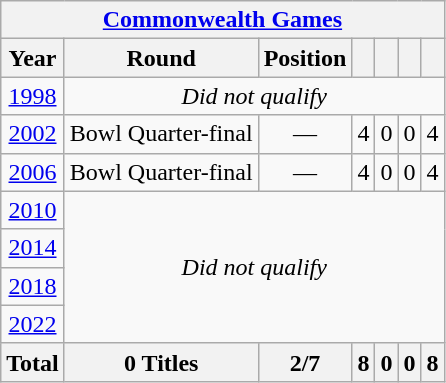<table class="wikitable" style="text-align: center;">
<tr>
<th colspan="7"><a href='#'>Commonwealth Games</a></th>
</tr>
<tr>
<th>Year</th>
<th>Round</th>
<th>Position</th>
<th></th>
<th></th>
<th></th>
<th></th>
</tr>
<tr>
<td> <a href='#'>1998</a></td>
<td colspan="6"><em>Did not qualify</em></td>
</tr>
<tr>
<td> <a href='#'>2002</a></td>
<td>Bowl Quarter-final</td>
<td>—</td>
<td>4</td>
<td>0</td>
<td>0</td>
<td>4</td>
</tr>
<tr>
<td> <a href='#'>2006</a></td>
<td>Bowl Quarter-final</td>
<td>—</td>
<td>4</td>
<td>0</td>
<td>0</td>
<td>4</td>
</tr>
<tr>
<td> <a href='#'>2010</a></td>
<td colspan="6" rowspan="4"><em>Did not qualify</em></td>
</tr>
<tr>
<td> <a href='#'>2014</a></td>
</tr>
<tr>
<td> <a href='#'>2018</a></td>
</tr>
<tr>
<td> <a href='#'>2022</a></td>
</tr>
<tr>
<th>Total</th>
<th>0 Titles</th>
<th>2/7</th>
<th>8</th>
<th>0</th>
<th>0</th>
<th>8</th>
</tr>
</table>
